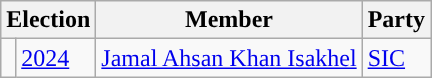<table class="wikitable">
<tr>
<th colspan="2">Election</th>
<th>Member</th>
<th>Party</th>
</tr>
<tr>
<td style="background-color: "></td>
<td><a href='#'>2024</a></td>
<td><a href='#'>Jamal Ahsan Khan Isakhel</a></td>
<td><a href='#'>SIC</a></td>
</tr>
</table>
